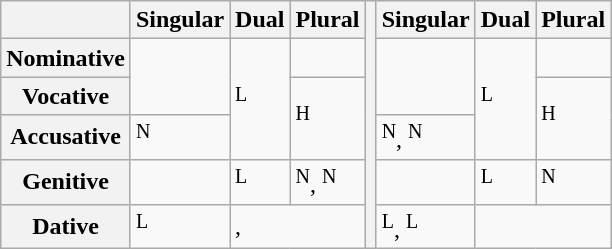<table class="wikitable">
<tr>
<th></th>
<th>Singular</th>
<th>Dual</th>
<th>Plural</th>
<th rowspan="6"></th>
<th>Singular</th>
<th>Dual</th>
<th>Plural</th>
</tr>
<tr>
<th>Nominative</th>
<td rowspan="2"></td>
<td rowspan="3"><sup>L</sup></td>
<td></td>
<td rowspan="2"></td>
<td rowspan="3"><sup>L</sup></td>
<td></td>
</tr>
<tr>
<th>Vocative</th>
<td rowspan="2"><sup>H</sup></td>
<td rowspan="2"><sup>H</sup></td>
</tr>
<tr>
<th>Accusative</th>
<td><sup>N</sup></td>
<td><sup>N</sup>, <sup>N</sup></td>
</tr>
<tr>
<th>Genitive</th>
<td></td>
<td><sup>L</sup></td>
<td><sup>N</sup>, <sup>N</sup></td>
<td></td>
<td><sup>L</sup></td>
<td><sup>N</sup></td>
</tr>
<tr>
<th>Dative</th>
<td><sup>L</sup></td>
<td colspan="2">, </td>
<td><sup>L</sup>, <sup>L</sup></td>
<td colspan="2"></td>
</tr>
</table>
